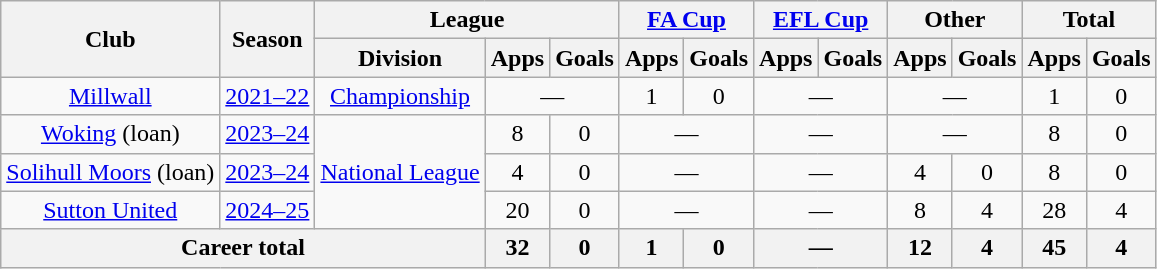<table class=wikitable style=text-align:center>
<tr>
<th rowspan=2>Club</th>
<th rowspan=2>Season</th>
<th colspan=3>League</th>
<th colspan=2><a href='#'>FA Cup</a></th>
<th colspan=2><a href='#'>EFL Cup</a></th>
<th colspan=2>Other</th>
<th colspan=2>Total</th>
</tr>
<tr>
<th>Division</th>
<th>Apps</th>
<th>Goals</th>
<th>Apps</th>
<th>Goals</th>
<th>Apps</th>
<th>Goals</th>
<th>Apps</th>
<th>Goals</th>
<th>Apps</th>
<th>Goals</th>
</tr>
<tr>
<td><a href='#'>Millwall</a></td>
<td><a href='#'>2021–22</a></td>
<td><a href='#'>Championship</a></td>
<td colspan="2">—</td>
<td>1</td>
<td>0</td>
<td colspan="2">—</td>
<td colspan="2">—</td>
<td>1</td>
<td>0</td>
</tr>
<tr>
<td><a href='#'>Woking</a> (loan)</td>
<td><a href='#'>2023–24</a></td>
<td rowspan="3"><a href='#'>National League</a></td>
<td>8</td>
<td>0</td>
<td colspan="2">—</td>
<td colspan="2">—</td>
<td colspan="2">—</td>
<td>8</td>
<td>0</td>
</tr>
<tr>
<td><a href='#'>Solihull Moors</a> (loan)</td>
<td><a href='#'>2023–24</a></td>
<td>4</td>
<td>0</td>
<td colspan="2">—</td>
<td colspan="2">—</td>
<td>4</td>
<td>0</td>
<td>8</td>
<td>0</td>
</tr>
<tr>
<td><a href='#'>Sutton United</a></td>
<td><a href='#'>2024–25</a></td>
<td>20</td>
<td>0</td>
<td colspan="2">—</td>
<td colspan="2">—</td>
<td>8</td>
<td>4</td>
<td>28</td>
<td>4</td>
</tr>
<tr>
<th colspan=3>Career total</th>
<th>32</th>
<th>0</th>
<th>1</th>
<th>0</th>
<th colspan="2">—</th>
<th>12</th>
<th>4</th>
<th>45</th>
<th>4</th>
</tr>
</table>
